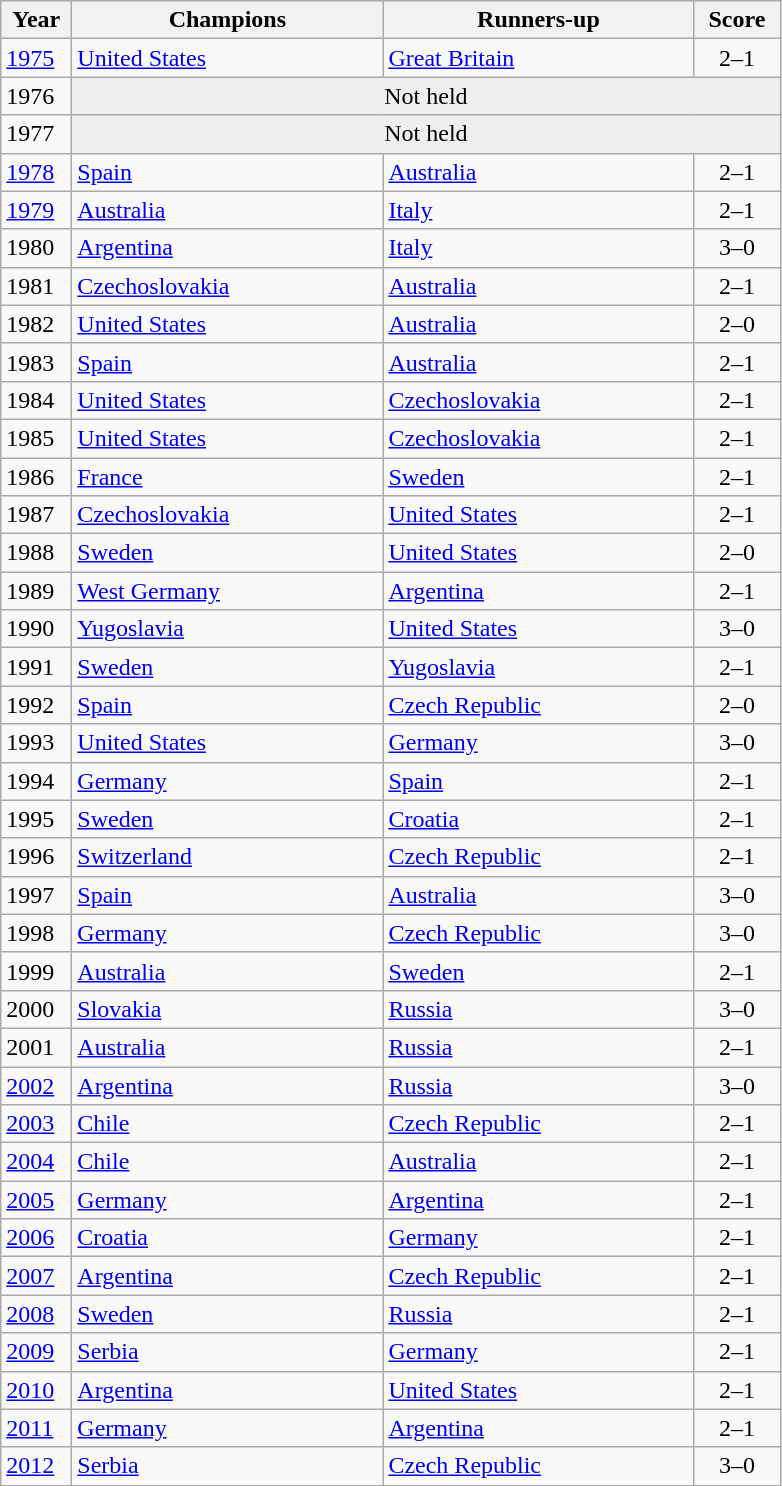<table class=wikitable>
<tr>
<th style="width:40px">Year</th>
<th style="width:200px">Champions</th>
<th style="width:200px">Runners-up</th>
<th style="width:50px" class="unsortable">Score</th>
</tr>
<tr>
<td><a href='#'>1975</a></td>
<td> <a href='#'>United States</a></td>
<td> <a href='#'>Great Britain</a></td>
<td align=center>2–1</td>
</tr>
<tr>
<td>1976</td>
<td colspan=3 align=center style="background:#efefef">Not held</td>
</tr>
<tr>
<td>1977</td>
<td colspan=3 align=center style="background:#efefef">Not held</td>
</tr>
<tr>
<td><a href='#'>1978</a></td>
<td> <a href='#'>Spain</a></td>
<td> <a href='#'>Australia</a></td>
<td align=center>2–1</td>
</tr>
<tr>
<td><a href='#'>1979</a></td>
<td> <a href='#'>Australia</a></td>
<td> <a href='#'>Italy</a></td>
<td align=center>2–1</td>
</tr>
<tr>
<td>1980</td>
<td> <a href='#'>Argentina</a></td>
<td> <a href='#'>Italy</a></td>
<td align=center>3–0</td>
</tr>
<tr>
<td>1981</td>
<td> <a href='#'>Czechoslovakia</a></td>
<td> <a href='#'>Australia</a></td>
<td align=center>2–1</td>
</tr>
<tr>
<td>1982</td>
<td> <a href='#'>United States</a></td>
<td> <a href='#'>Australia</a></td>
<td align=center>2–0</td>
</tr>
<tr>
<td>1983</td>
<td> <a href='#'>Spain</a></td>
<td> <a href='#'>Australia</a></td>
<td align=center>2–1</td>
</tr>
<tr>
<td>1984</td>
<td> <a href='#'>United States</a></td>
<td> <a href='#'>Czechoslovakia</a></td>
<td align=center>2–1</td>
</tr>
<tr>
<td>1985</td>
<td> <a href='#'>United States</a></td>
<td> <a href='#'>Czechoslovakia</a></td>
<td align=center>2–1</td>
</tr>
<tr>
<td>1986</td>
<td> <a href='#'>France</a></td>
<td> <a href='#'>Sweden</a></td>
<td align=center>2–1</td>
</tr>
<tr>
<td>1987</td>
<td> <a href='#'>Czechoslovakia</a></td>
<td> <a href='#'>United States</a></td>
<td align=center>2–1</td>
</tr>
<tr>
<td>1988</td>
<td> <a href='#'>Sweden</a></td>
<td> <a href='#'>United States</a></td>
<td align=center>2–0</td>
</tr>
<tr>
<td>1989</td>
<td> <a href='#'>West Germany</a></td>
<td> <a href='#'>Argentina</a></td>
<td align=center>2–1</td>
</tr>
<tr>
<td>1990</td>
<td> <a href='#'>Yugoslavia</a></td>
<td> <a href='#'>United States</a></td>
<td align=center>3–0</td>
</tr>
<tr>
<td>1991</td>
<td> <a href='#'>Sweden</a></td>
<td> <a href='#'>Yugoslavia</a></td>
<td align=center>2–1</td>
</tr>
<tr>
<td>1992</td>
<td> <a href='#'>Spain</a></td>
<td> <a href='#'>Czech Republic</a></td>
<td align=center>2–0</td>
</tr>
<tr>
<td>1993</td>
<td> <a href='#'>United States</a></td>
<td> <a href='#'>Germany</a></td>
<td align=center>3–0</td>
</tr>
<tr>
<td>1994</td>
<td> <a href='#'>Germany</a></td>
<td> <a href='#'>Spain</a></td>
<td align=center>2–1</td>
</tr>
<tr>
<td>1995</td>
<td> <a href='#'>Sweden</a></td>
<td> <a href='#'>Croatia</a></td>
<td align=center>2–1</td>
</tr>
<tr>
<td>1996</td>
<td> <a href='#'>Switzerland</a></td>
<td> <a href='#'>Czech Republic</a></td>
<td align=center>2–1</td>
</tr>
<tr>
<td>1997</td>
<td> <a href='#'>Spain</a></td>
<td> <a href='#'>Australia</a></td>
<td align=center>3–0</td>
</tr>
<tr>
<td>1998</td>
<td> <a href='#'>Germany</a></td>
<td> <a href='#'>Czech Republic</a></td>
<td align=center>3–0</td>
</tr>
<tr>
<td>1999</td>
<td> <a href='#'>Australia</a></td>
<td> <a href='#'>Sweden</a></td>
<td align=center>2–1</td>
</tr>
<tr>
<td>2000</td>
<td> <a href='#'>Slovakia</a></td>
<td> <a href='#'>Russia</a></td>
<td align=center>3–0</td>
</tr>
<tr>
<td>2001</td>
<td> <a href='#'>Australia</a></td>
<td> <a href='#'>Russia</a></td>
<td align=center>2–1</td>
</tr>
<tr>
<td><a href='#'>2002</a></td>
<td> <a href='#'>Argentina</a></td>
<td> <a href='#'>Russia</a></td>
<td align=center>3–0</td>
</tr>
<tr>
<td><a href='#'>2003</a></td>
<td> <a href='#'>Chile</a></td>
<td> <a href='#'>Czech Republic</a></td>
<td align=center>2–1</td>
</tr>
<tr>
<td><a href='#'>2004</a></td>
<td> <a href='#'>Chile</a></td>
<td> <a href='#'>Australia</a></td>
<td align=center>2–1</td>
</tr>
<tr>
<td><a href='#'>2005</a></td>
<td> <a href='#'>Germany</a></td>
<td> <a href='#'>Argentina</a></td>
<td align=center>2–1</td>
</tr>
<tr>
<td><a href='#'>2006</a></td>
<td> <a href='#'>Croatia</a></td>
<td> <a href='#'>Germany</a></td>
<td align=center>2–1</td>
</tr>
<tr>
<td><a href='#'>2007</a></td>
<td> <a href='#'>Argentina</a></td>
<td> <a href='#'>Czech Republic</a></td>
<td align=center>2–1</td>
</tr>
<tr>
<td><a href='#'>2008</a></td>
<td> <a href='#'>Sweden</a></td>
<td> <a href='#'>Russia</a></td>
<td align=center>2–1</td>
</tr>
<tr>
<td><a href='#'>2009</a></td>
<td> <a href='#'>Serbia</a></td>
<td> <a href='#'>Germany</a></td>
<td align=center>2–1</td>
</tr>
<tr>
<td><a href='#'>2010</a></td>
<td> <a href='#'>Argentina</a></td>
<td> <a href='#'>United States</a></td>
<td align=center>2–1</td>
</tr>
<tr>
<td><a href='#'>2011</a></td>
<td> <a href='#'>Germany</a></td>
<td> <a href='#'>Argentina</a></td>
<td align=center>2–1</td>
</tr>
<tr>
<td><a href='#'>2012</a></td>
<td> <a href='#'>Serbia</a></td>
<td> <a href='#'>Czech Republic</a></td>
<td align=center>3–0</td>
</tr>
</table>
